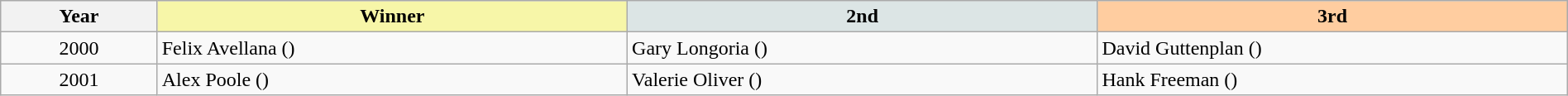<table class="wikitable" width=100%>
<tr>
<th width=10%>Year</th>
<th style="background-color: #F7F6A8;" width=30%>Winner</th>
<th style="background-color: #DCE5E5;" width=30%>2nd</th>
<th style="background-color: #FFCDA0;" width=30%>3rd</th>
</tr>
<tr>
<td align=center>2000 </td>
<td>Felix Avellana ()</td>
<td>Gary Longoria ()</td>
<td>David Guttenplan ()</td>
</tr>
<tr>
<td align=center>2001 </td>
<td>Alex Poole ()</td>
<td>Valerie Oliver ()</td>
<td>Hank Freeman ()</td>
</tr>
</table>
